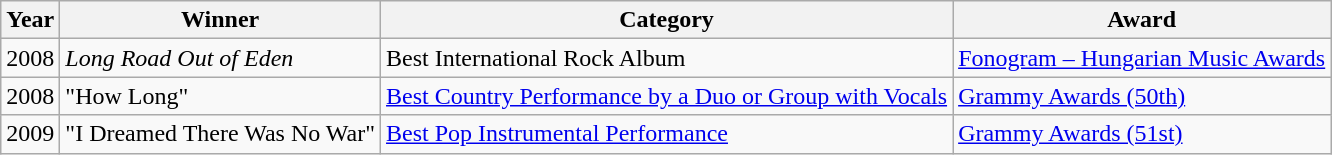<table class="wikitable">
<tr>
<th>Year</th>
<th>Winner</th>
<th>Category</th>
<th>Award</th>
</tr>
<tr>
<td>2008</td>
<td><em>Long Road Out of Eden</em></td>
<td>Best International Rock Album</td>
<td><a href='#'>Fonogram – Hungarian Music Awards</a></td>
</tr>
<tr>
<td>2008</td>
<td>"How Long"</td>
<td><a href='#'>Best Country Performance by a Duo or Group with Vocals</a></td>
<td><a href='#'>Grammy Awards (50th)</a></td>
</tr>
<tr>
<td>2009</td>
<td>"I Dreamed There Was No War"</td>
<td><a href='#'>Best Pop Instrumental Performance</a></td>
<td><a href='#'>Grammy Awards (51st)</a></td>
</tr>
</table>
